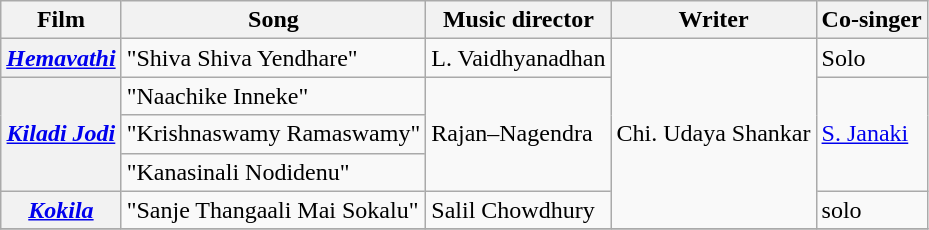<table class="wikitable sortable">
<tr>
<th>Film</th>
<th>Song</th>
<th>Music director</th>
<th>Writer</th>
<th>Co-singer</th>
</tr>
<tr>
<th scope="row"><em><a href='#'>Hemavathi</a></em></th>
<td>"Shiva Shiva Yendhare"</td>
<td>L. Vaidhyanadhan</td>
<td rowspan=5>Chi. Udaya Shankar</td>
<td>Solo</td>
</tr>
<tr>
<th Rowspan=3><em><a href='#'>Kiladi Jodi</a></em></th>
<td>"Naachike Inneke"</td>
<td rowspan=3>Rajan–Nagendra</td>
<td rowspan=3><a href='#'>S. Janaki</a></td>
</tr>
<tr>
<td>"Krishnaswamy Ramaswamy"</td>
</tr>
<tr>
<td>"Kanasinali Nodidenu"</td>
</tr>
<tr>
<th Rowspan=><em><a href='#'>Kokila</a></em></th>
<td>"Sanje Thangaali Mai Sokalu"</td>
<td rowspan=>Salil Chowdhury</td>
<td>solo</td>
</tr>
<tr>
</tr>
</table>
